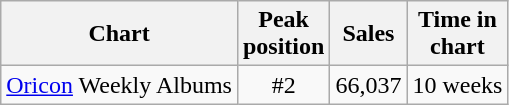<table class="wikitable">
<tr>
<th align="left">Chart</th>
<th align="center">Peak<br>position</th>
<th align="center">Sales</th>
<th align="center">Time in<br>chart</th>
</tr>
<tr>
<td align="left"><a href='#'>Oricon</a> Weekly Albums</td>
<td align="center">#2</td>
<td align="">66,037</td>
<td align="">10 weeks</td>
</tr>
</table>
